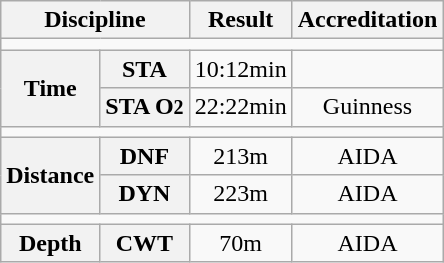<table class="wikitable">
<tr>
<th colspan="2">Discipline</th>
<th>Result</th>
<th>Accreditation</th>
</tr>
<tr align="center">
<td colspan="4"></td>
</tr>
<tr align="center">
<th rowspan="2">Time</th>
<th>STA</th>
<td>10:12min</td>
<td></td>
</tr>
<tr align="center">
<th>STA O<small>2</small></th>
<td>22:22min</td>
<td>Guinness</td>
</tr>
<tr align="center">
<td colspan="4"></td>
</tr>
<tr align="center">
<th rowspan="2">Distance</th>
<th>DNF</th>
<td>213m</td>
<td>AIDA</td>
</tr>
<tr align="center">
<th>DYN</th>
<td>223m</td>
<td>AIDA</td>
</tr>
<tr align="center">
<td colspan="4"></td>
</tr>
<tr align="center">
<th rowspan="1">Depth</th>
<th>CWT</th>
<td>70m</td>
<td>AIDA</td>
</tr>
</table>
